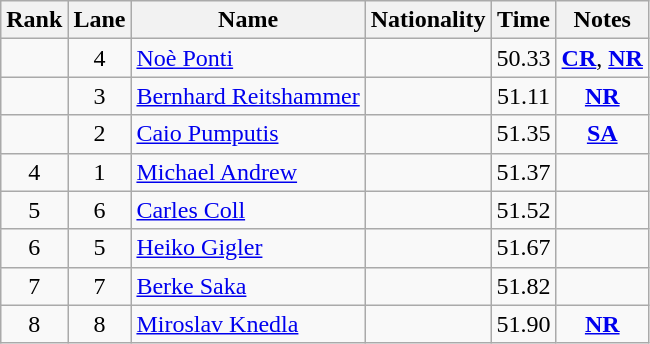<table class="wikitable sortable" style="text-align:center">
<tr>
<th>Rank</th>
<th>Lane</th>
<th>Name</th>
<th>Nationality</th>
<th>Time</th>
<th>Notes</th>
</tr>
<tr>
<td></td>
<td>4</td>
<td align=left><a href='#'>Noè Ponti</a></td>
<td align=left></td>
<td>50.33</td>
<td><a href='#'><strong>CR</strong></a>, <strong><a href='#'>NR</a></strong></td>
</tr>
<tr>
<td></td>
<td>3</td>
<td align=left><a href='#'>Bernhard Reitshammer</a></td>
<td align=left></td>
<td>51.11</td>
<td><strong><a href='#'>NR</a></strong></td>
</tr>
<tr>
<td></td>
<td>2</td>
<td align=left><a href='#'>Caio Pumputis</a></td>
<td align=left></td>
<td>51.35</td>
<td><strong><a href='#'>SA</a></strong></td>
</tr>
<tr>
<td>4</td>
<td>1</td>
<td align=left><a href='#'>Michael Andrew</a></td>
<td align=left></td>
<td>51.37</td>
<td></td>
</tr>
<tr>
<td>5</td>
<td>6</td>
<td align=left><a href='#'>Carles Coll</a></td>
<td align=left></td>
<td>51.52</td>
<td></td>
</tr>
<tr>
<td>6</td>
<td>5</td>
<td align=left><a href='#'>Heiko Gigler</a></td>
<td align=left></td>
<td>51.67</td>
<td></td>
</tr>
<tr>
<td>7</td>
<td>7</td>
<td align=left><a href='#'>Berke Saka</a></td>
<td align=left></td>
<td>51.82</td>
<td></td>
</tr>
<tr>
<td>8</td>
<td>8</td>
<td align=left><a href='#'>Miroslav Knedla</a></td>
<td align=left></td>
<td>51.90</td>
<td><strong><a href='#'>NR</a></strong></td>
</tr>
</table>
